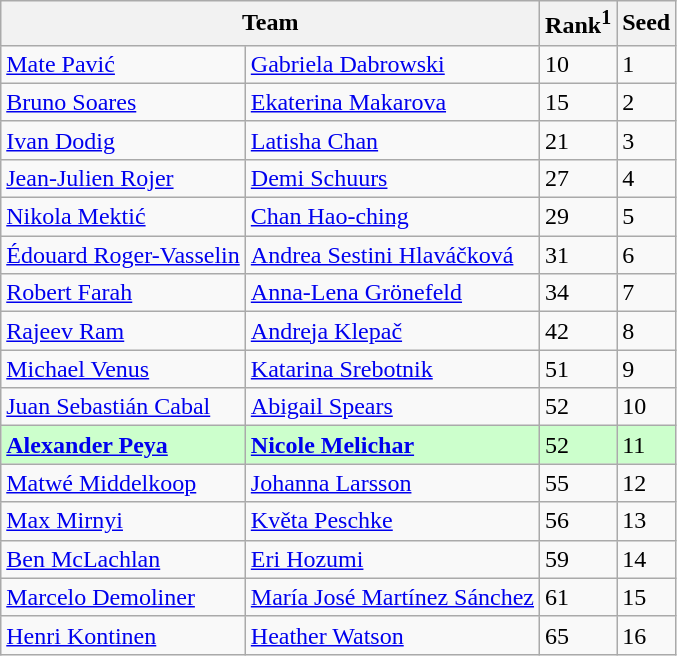<table class="wikitable">
<tr>
<th width="325" colspan=2>Team</th>
<th>Rank<sup>1</sup></th>
<th>Seed</th>
</tr>
<tr>
<td> <a href='#'>Mate Pavić</a></td>
<td> <a href='#'>Gabriela Dabrowski</a></td>
<td>10</td>
<td>1</td>
</tr>
<tr>
<td> <a href='#'>Bruno Soares</a></td>
<td> <a href='#'>Ekaterina Makarova</a></td>
<td>15</td>
<td>2</td>
</tr>
<tr>
<td> <a href='#'>Ivan Dodig</a></td>
<td> <a href='#'>Latisha Chan</a></td>
<td>21</td>
<td>3</td>
</tr>
<tr>
<td> <a href='#'>Jean-Julien Rojer</a></td>
<td> <a href='#'>Demi Schuurs</a></td>
<td>27</td>
<td>4</td>
</tr>
<tr>
<td> <a href='#'>Nikola Mektić</a></td>
<td> <a href='#'>Chan Hao-ching</a></td>
<td>29</td>
<td>5</td>
</tr>
<tr>
<td> <a href='#'>Édouard Roger-Vasselin</a></td>
<td> <a href='#'>Andrea Sestini Hlaváčková</a></td>
<td>31</td>
<td>6</td>
</tr>
<tr>
<td> <a href='#'>Robert Farah</a></td>
<td> <a href='#'>Anna-Lena Grönefeld</a></td>
<td>34</td>
<td>7</td>
</tr>
<tr>
<td> <a href='#'>Rajeev Ram</a></td>
<td> <a href='#'>Andreja Klepač</a></td>
<td>42</td>
<td>8</td>
</tr>
<tr>
<td> <a href='#'>Michael Venus</a></td>
<td> <a href='#'>Katarina Srebotnik</a></td>
<td>51</td>
<td>9</td>
</tr>
<tr>
<td> <a href='#'>Juan Sebastián Cabal</a></td>
<td> <a href='#'>Abigail Spears</a></td>
<td>52</td>
<td>10</td>
</tr>
<tr style="background:#cfc;">
<td> <strong><a href='#'>Alexander Peya</a></strong></td>
<td> <strong><a href='#'>Nicole Melichar</a></strong></td>
<td>52</td>
<td>11</td>
</tr>
<tr>
<td> <a href='#'>Matwé Middelkoop</a></td>
<td> <a href='#'>Johanna Larsson</a></td>
<td>55</td>
<td>12</td>
</tr>
<tr>
<td> <a href='#'>Max Mirnyi</a></td>
<td> <a href='#'>Květa Peschke</a></td>
<td>56</td>
<td>13</td>
</tr>
<tr>
<td> <a href='#'>Ben McLachlan</a></td>
<td> <a href='#'>Eri Hozumi</a></td>
<td>59</td>
<td>14</td>
</tr>
<tr>
<td> <a href='#'>Marcelo Demoliner</a></td>
<td> <a href='#'>María José Martínez Sánchez</a></td>
<td>61</td>
<td>15</td>
</tr>
<tr>
<td> <a href='#'>Henri Kontinen</a></td>
<td> <a href='#'>Heather Watson</a></td>
<td>65</td>
<td>16</td>
</tr>
</table>
